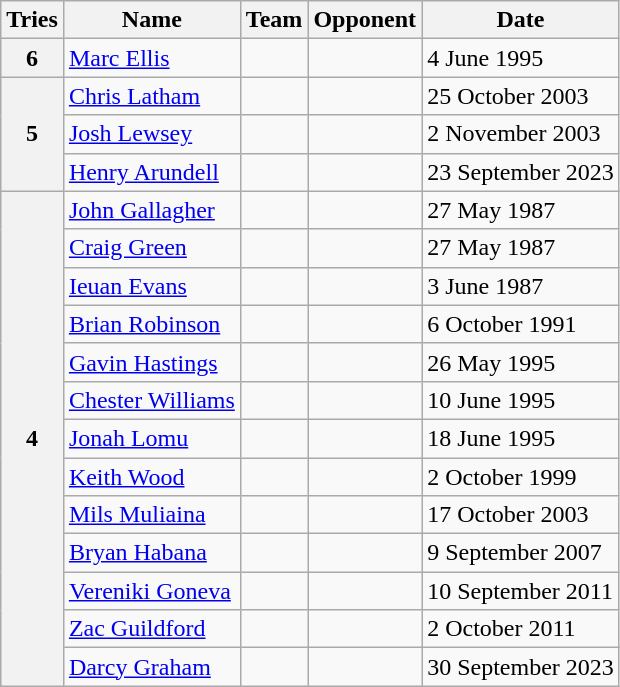<table class="wikitable">
<tr>
<th>Tries</th>
<th>Name</th>
<th>Team</th>
<th>Opponent</th>
<th>Date</th>
</tr>
<tr>
<th>6</th>
<td><a href='#'>Marc Ellis</a></td>
<td></td>
<td></td>
<td>4 June 1995</td>
</tr>
<tr>
<th rowspan="3">5</th>
<td><a href='#'>Chris Latham</a></td>
<td></td>
<td></td>
<td>25 October 2003</td>
</tr>
<tr>
<td><a href='#'>Josh Lewsey</a></td>
<td></td>
<td></td>
<td>2 November 2003</td>
</tr>
<tr>
<td><a href='#'>Henry Arundell</a></td>
<td></td>
<td></td>
<td>23 September 2023</td>
</tr>
<tr>
<th rowspan="13">4</th>
<td><a href='#'>John Gallagher</a></td>
<td></td>
<td></td>
<td>27 May 1987</td>
</tr>
<tr>
<td><a href='#'>Craig Green</a></td>
<td></td>
<td></td>
<td>27 May 1987</td>
</tr>
<tr>
<td><a href='#'>Ieuan Evans</a></td>
<td></td>
<td></td>
<td>3 June 1987</td>
</tr>
<tr>
<td><a href='#'>Brian Robinson</a></td>
<td></td>
<td></td>
<td>6 October 1991</td>
</tr>
<tr>
<td><a href='#'>Gavin Hastings</a></td>
<td></td>
<td></td>
<td>26 May 1995</td>
</tr>
<tr>
<td><a href='#'>Chester Williams</a></td>
<td></td>
<td></td>
<td>10 June 1995</td>
</tr>
<tr>
<td><a href='#'>Jonah Lomu</a></td>
<td></td>
<td></td>
<td>18 June 1995</td>
</tr>
<tr>
<td><a href='#'>Keith Wood</a></td>
<td></td>
<td></td>
<td>2 October 1999</td>
</tr>
<tr>
<td><a href='#'>Mils Muliaina</a></td>
<td></td>
<td></td>
<td>17 October 2003</td>
</tr>
<tr>
<td><a href='#'>Bryan Habana</a></td>
<td></td>
<td></td>
<td>9 September 2007</td>
</tr>
<tr>
<td><a href='#'>Vereniki Goneva</a></td>
<td></td>
<td></td>
<td>10 September 2011</td>
</tr>
<tr>
<td><a href='#'>Zac Guildford</a></td>
<td></td>
<td></td>
<td>2 October 2011</td>
</tr>
<tr>
<td><a href='#'>Darcy Graham</a></td>
<td></td>
<td></td>
<td>30 September 2023</td>
</tr>
</table>
